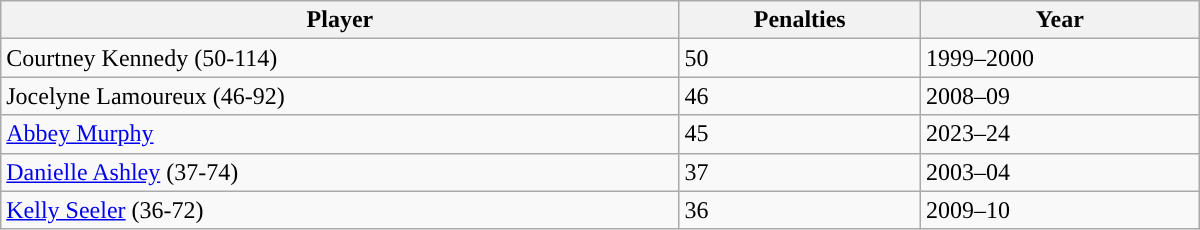<table class="wikitable" style="width: 50em">
<tr>
<th>Player</th>
<th>Penalties</th>
<th>Year</th>
</tr>
<tr>
<td>Courtney Kennedy (50-114)</td>
<td>50</td>
<td>1999–2000</td>
</tr>
<tr>
<td>Jocelyne Lamoureux (46-92)</td>
<td>46</td>
<td>2008–09</td>
</tr>
<tr>
<td><a href='#'>Abbey Murphy</a></td>
<td>45</td>
<td>2023–24</td>
</tr>
<tr>
<td><a href='#'>Danielle Ashley</a> (37-74)</td>
<td>37</td>
<td>2003–04</td>
</tr>
<tr>
<td><a href='#'>Kelly Seeler</a> (36-72)</td>
<td>36</td>
<td>2009–10</td>
</tr>
</table>
